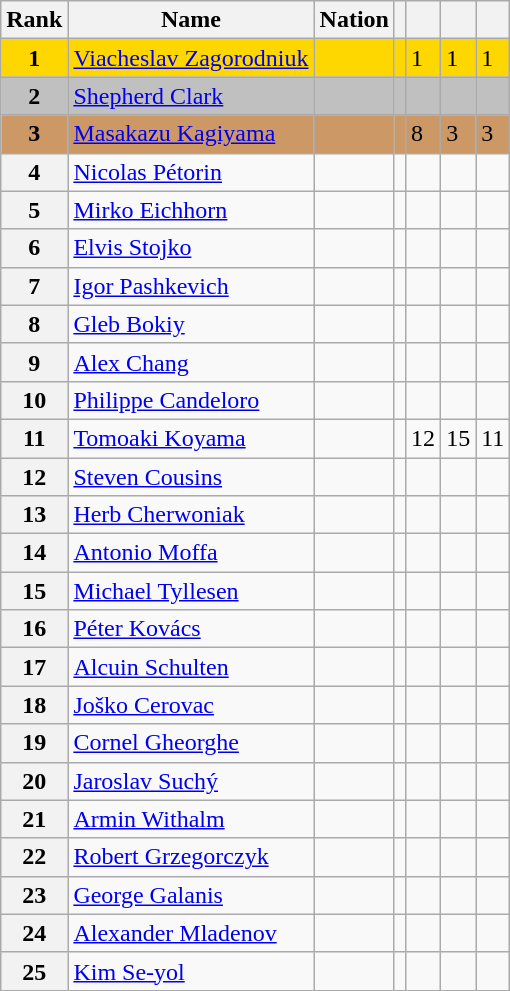<table class="wikitable sortable">
<tr>
<th>Rank</th>
<th>Name</th>
<th>Nation</th>
<th></th>
<th></th>
<th></th>
<th></th>
</tr>
<tr bgcolor=gold>
<td align=center><strong>1</strong></td>
<td><a href='#'>Viacheslav Zagorodniuk</a></td>
<td></td>
<td></td>
<td>1</td>
<td>1</td>
<td>1</td>
</tr>
<tr bgcolor=silver>
<td align=center><strong>2</strong></td>
<td><a href='#'>Shepherd Clark</a></td>
<td></td>
<td></td>
<td></td>
<td></td>
<td></td>
</tr>
<tr bgcolor=cc9966>
<td align=center><strong>3</strong></td>
<td><a href='#'>Masakazu Kagiyama</a></td>
<td></td>
<td></td>
<td>8</td>
<td>3</td>
<td>3</td>
</tr>
<tr>
<th>4</th>
<td><a href='#'>Nicolas Pétorin</a></td>
<td></td>
<td></td>
<td></td>
<td></td>
<td></td>
</tr>
<tr>
<th>5</th>
<td><a href='#'>Mirko Eichhorn</a></td>
<td></td>
<td></td>
<td></td>
<td></td>
<td></td>
</tr>
<tr>
<th>6</th>
<td><a href='#'>Elvis Stojko</a></td>
<td></td>
<td></td>
<td></td>
<td></td>
<td></td>
</tr>
<tr>
<th>7</th>
<td><a href='#'>Igor Pashkevich</a></td>
<td></td>
<td></td>
<td></td>
<td></td>
<td></td>
</tr>
<tr>
<th>8</th>
<td><a href='#'>Gleb Bokiy</a></td>
<td></td>
<td></td>
<td></td>
<td></td>
<td></td>
</tr>
<tr>
<th>9</th>
<td><a href='#'>Alex Chang</a></td>
<td></td>
<td></td>
<td></td>
<td></td>
<td></td>
</tr>
<tr>
<th>10</th>
<td><a href='#'>Philippe Candeloro</a></td>
<td></td>
<td></td>
<td></td>
<td></td>
<td></td>
</tr>
<tr>
<th>11</th>
<td><a href='#'>Tomoaki Koyama</a></td>
<td></td>
<td></td>
<td>12</td>
<td>15</td>
<td>11</td>
</tr>
<tr>
<th>12</th>
<td><a href='#'>Steven Cousins</a></td>
<td></td>
<td></td>
<td></td>
<td></td>
<td></td>
</tr>
<tr>
<th>13</th>
<td><a href='#'>Herb Cherwoniak</a></td>
<td></td>
<td></td>
<td></td>
<td></td>
<td></td>
</tr>
<tr>
<th>14</th>
<td><a href='#'>Antonio Moffa</a></td>
<td></td>
<td></td>
<td></td>
<td></td>
<td></td>
</tr>
<tr>
<th>15</th>
<td><a href='#'>Michael Tyllesen</a></td>
<td></td>
<td></td>
<td></td>
<td></td>
<td></td>
</tr>
<tr>
<th>16</th>
<td><a href='#'>Péter Kovács</a></td>
<td></td>
<td></td>
<td></td>
<td></td>
<td></td>
</tr>
<tr>
<th>17</th>
<td><a href='#'>Alcuin Schulten</a></td>
<td></td>
<td></td>
<td></td>
<td></td>
<td></td>
</tr>
<tr>
<th>18</th>
<td><a href='#'>Joško Cerovac</a></td>
<td></td>
<td></td>
<td></td>
<td></td>
<td></td>
</tr>
<tr>
<th>19</th>
<td><a href='#'>Cornel Gheorghe</a></td>
<td></td>
<td></td>
<td></td>
<td></td>
<td></td>
</tr>
<tr>
<th>20</th>
<td><a href='#'>Jaroslav Suchý</a></td>
<td></td>
<td></td>
<td></td>
<td></td>
<td></td>
</tr>
<tr>
<th>21</th>
<td><a href='#'>Armin Withalm</a></td>
<td></td>
<td></td>
<td></td>
<td></td>
<td></td>
</tr>
<tr>
<th>22</th>
<td><a href='#'>Robert Grzegorczyk</a></td>
<td></td>
<td></td>
<td></td>
<td></td>
<td></td>
</tr>
<tr>
<th>23</th>
<td><a href='#'>George Galanis</a></td>
<td></td>
<td></td>
<td></td>
<td></td>
<td></td>
</tr>
<tr>
<th>24</th>
<td><a href='#'>Alexander Mladenov</a></td>
<td></td>
<td></td>
<td></td>
<td></td>
<td></td>
</tr>
<tr>
<th>25</th>
<td><a href='#'>Kim Se-yol</a></td>
<td></td>
<td></td>
<td></td>
<td></td>
<td></td>
</tr>
</table>
